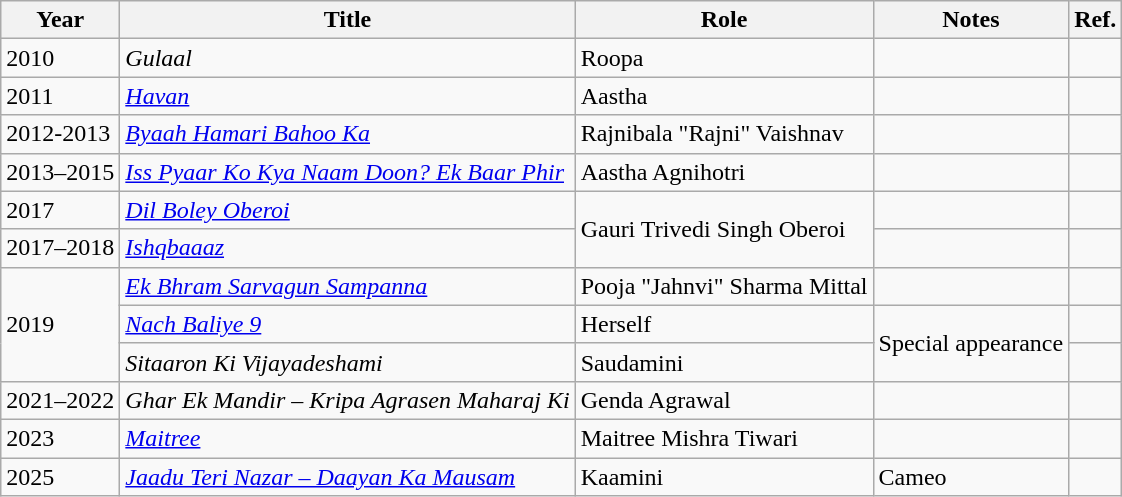<table class="wikitable sortable">
<tr>
<th>Year</th>
<th>Title</th>
<th>Role</th>
<th class="unsortable">Notes</th>
<th class="unsortable">Ref.</th>
</tr>
<tr>
<td>2010</td>
<td><em>Gulaal</em></td>
<td>Roopa</td>
<td></td>
<td></td>
</tr>
<tr>
<td>2011</td>
<td><em><a href='#'>Havan</a></em></td>
<td>Aastha</td>
<td></td>
<td></td>
</tr>
<tr>
<td>2012-2013</td>
<td><em><a href='#'>Byaah Hamari Bahoo Ka</a></em></td>
<td>Rajnibala "Rajni" Vaishnav</td>
<td></td>
<td></td>
</tr>
<tr>
<td>2013–2015</td>
<td><em><a href='#'>Iss Pyaar Ko Kya Naam Doon? Ek Baar Phir</a></em></td>
<td>Aastha Agnihotri</td>
<td></td>
<td></td>
</tr>
<tr>
<td>2017</td>
<td><em><a href='#'>Dil Boley Oberoi</a></em></td>
<td rowspan="2">Gauri Trivedi Singh Oberoi</td>
<td></td>
<td></td>
</tr>
<tr>
<td>2017–2018</td>
<td><em><a href='#'>Ishqbaaaz</a></em></td>
<td></td>
<td></td>
</tr>
<tr>
<td rowspan="3">2019</td>
<td><em><a href='#'>Ek Bhram Sarvagun Sampanna</a></em></td>
<td>Pooja "Jahnvi" Sharma Mittal</td>
<td></td>
<td></td>
</tr>
<tr>
<td><em><a href='#'>Nach Baliye 9</a></em></td>
<td>Herself</td>
<td rowspan="2">Special appearance</td>
<td></td>
</tr>
<tr>
<td><em>Sitaaron Ki Vijayadeshami</em></td>
<td>Saudamini</td>
<td></td>
</tr>
<tr>
<td>2021–2022</td>
<td><em>Ghar Ek Mandir – Kripa Agrasen Maharaj Ki</em></td>
<td>Genda Agrawal</td>
<td></td>
<td></td>
</tr>
<tr>
<td>2023</td>
<td><em><a href='#'>Maitree</a></em></td>
<td>Maitree Mishra Tiwari</td>
<td></td>
<td></td>
</tr>
<tr>
<td>2025</td>
<td><em><a href='#'>Jaadu Teri Nazar – Daayan Ka Mausam</a></em></td>
<td>Kaamini</td>
<td>Cameo</td>
<td></td>
</tr>
</table>
